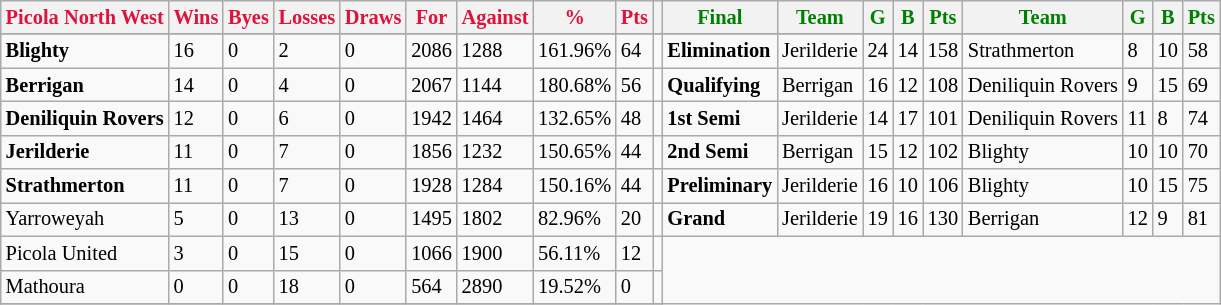<table style="font-size: 85%; text-align: left;" class="wikitable">
<tr>
<th style="color:crimson">Picola North West</th>
<th style="color:crimson">Wins</th>
<th style="color:crimson">Byes</th>
<th style="color:crimson">Losses</th>
<th style="color:crimson">Draws</th>
<th style="color:crimson">For</th>
<th style="color:crimson">Against</th>
<th style="color:crimson">%</th>
<th style="color:crimson">Pts</th>
<th></th>
<th style="color:green">Final</th>
<th style="color:green">Team</th>
<th style="color:green">G</th>
<th style="color:green">B</th>
<th style="color:green">Pts</th>
<th style="color:green">Team</th>
<th style="color:green">G</th>
<th style="color:green">B</th>
<th style="color:green">Pts</th>
</tr>
<tr>
</tr>
<tr>
</tr>
<tr>
<td><strong>	Blighty	</strong></td>
<td>16</td>
<td>0</td>
<td>2</td>
<td>0</td>
<td>2086</td>
<td>1288</td>
<td>161.96%</td>
<td>64</td>
<td></td>
<td><strong>Elimination</strong></td>
<td>Jerilderie</td>
<td>24</td>
<td>14</td>
<td>158</td>
<td>Strathmerton</td>
<td>8</td>
<td>10</td>
<td>58</td>
</tr>
<tr>
<td><strong>	Berrigan	</strong></td>
<td>14</td>
<td>0</td>
<td>4</td>
<td>0</td>
<td>2067</td>
<td>1144</td>
<td>180.68%</td>
<td>56</td>
<td></td>
<td><strong>Qualifying</strong></td>
<td>Berrigan</td>
<td>16</td>
<td>12</td>
<td>108</td>
<td>Deniliquin Rovers</td>
<td>9</td>
<td>15</td>
<td>69</td>
</tr>
<tr>
<td><strong>	Deniliquin Rovers	</strong></td>
<td>12</td>
<td>0</td>
<td>6</td>
<td>0</td>
<td>1942</td>
<td>1464</td>
<td>132.65%</td>
<td>48</td>
<td></td>
<td><strong>1st Semi</strong></td>
<td>Jerilderie</td>
<td>14</td>
<td>17</td>
<td>101</td>
<td>Deniliquin Rovers</td>
<td>11</td>
<td>8</td>
<td>74</td>
</tr>
<tr>
<td><strong>	Jerilderie	</strong></td>
<td>11</td>
<td>0</td>
<td>7</td>
<td>0</td>
<td>1856</td>
<td>1232</td>
<td>150.65%</td>
<td>44</td>
<td></td>
<td><strong>2nd Semi</strong></td>
<td>Berrigan</td>
<td>15</td>
<td>12</td>
<td>102</td>
<td>Blighty</td>
<td>10</td>
<td>10</td>
<td>70</td>
</tr>
<tr ||>
<td><strong>	Strathmerton	</strong></td>
<td>11</td>
<td>0</td>
<td>7</td>
<td>0</td>
<td>1928</td>
<td>1284</td>
<td>150.16%</td>
<td>44</td>
<td></td>
<td><strong>Preliminary</strong></td>
<td>Jerilderie</td>
<td>16</td>
<td>10</td>
<td>106</td>
<td>Blighty</td>
<td>10</td>
<td>15</td>
<td>75</td>
</tr>
<tr>
<td>Yarroweyah</td>
<td>5</td>
<td>0</td>
<td>13</td>
<td>0</td>
<td>1495</td>
<td>1802</td>
<td>82.96%</td>
<td>20</td>
<td></td>
<td><strong>Grand</strong></td>
<td>Jerilderie</td>
<td>19</td>
<td>16</td>
<td>130</td>
<td>Berrigan</td>
<td>12</td>
<td>9</td>
<td>81</td>
</tr>
<tr>
<td>Picola United</td>
<td>3</td>
<td>0</td>
<td>15</td>
<td>0</td>
<td>1066</td>
<td>1900</td>
<td>56.11%</td>
<td>12</td>
<td></td>
</tr>
<tr>
<td>Mathoura</td>
<td>0</td>
<td>0</td>
<td>18</td>
<td>0</td>
<td>564</td>
<td>2890</td>
<td>19.52%</td>
<td>0</td>
<td></td>
</tr>
<tr>
</tr>
</table>
